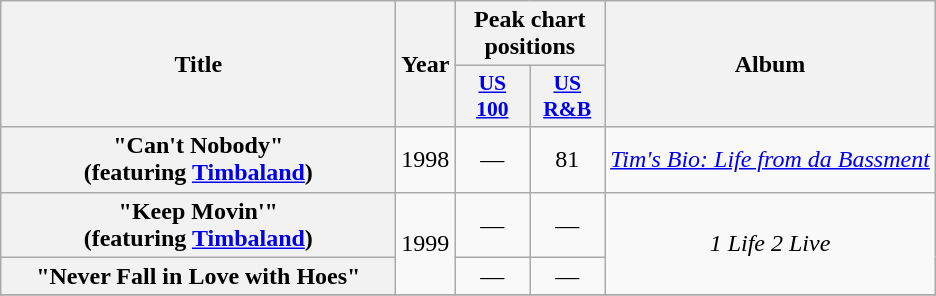<table class="wikitable plainrowheaders" style="text-align:center;" border="1">
<tr>
<th scope="col" rowspan="2" style="width:16em;">Title</th>
<th scope="col" rowspan="2">Year</th>
<th scope="col" colspan="2">Peak chart positions</th>
<th scope="col" rowspan="2">Album</th>
</tr>
<tr>
<th scope="col" style="width:3em;font-size:90%;"><a href='#'>US 100</a></th>
<th scope="col" style="width:3em;font-size:90%;"><a href='#'>US R&B</a><br></th>
</tr>
<tr>
<th scope="row">"Can't Nobody"<br><span>(featuring <a href='#'>Timbaland</a>)</span></th>
<td rowspan="1">1998</td>
<td>—</td>
<td>81</td>
<td rowspan="1"><em><a href='#'>Tim's Bio: Life from da Bassment</a></em></td>
</tr>
<tr>
<th scope="row">"Keep Movin'"<br><span>(featuring <a href='#'>Timbaland</a>)</span></th>
<td rowspan="2">1999</td>
<td>—</td>
<td>—</td>
<td rowspan="2"><em>1 Life 2 Live</em></td>
</tr>
<tr>
<th scope="row">"Never Fall in Love with Hoes"</th>
<td>—</td>
<td>—</td>
</tr>
<tr>
</tr>
</table>
